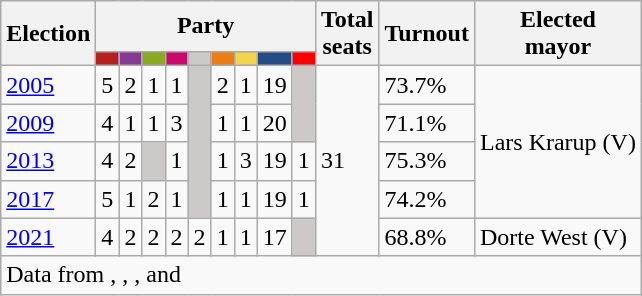<table class="wikitable">
<tr>
<th rowspan="2">Election</th>
<th colspan="9">Party</th>
<th rowspan="2">Total<br>seats</th>
<th rowspan="2">Turnout</th>
<th rowspan="2">Elected<br>mayor</th>
</tr>
<tr>
<td style="background:#B5211D;"><strong><a href='#'></a></strong></td>
<td style="background:#843A93;"><strong><a href='#'></a></strong></td>
<td style="background:#89A920;"><strong><a href='#'></a></strong></td>
<td style="background:#C9096C;"><strong><a href='#'></a></strong></td>
<td style="background:#CDC9C9;"><strong></strong></td>
<td style="background:#EC7D14;"><strong><a href='#'></a></strong></td>
<td style="background:#F4D44D;"><strong><a href='#'></a></strong></td>
<td style="background:#254C85;"><strong><a href='#'></a></strong></td>
<td style="background:#FF0000;"><strong><a href='#'></a></strong></td>
</tr>
<tr>
<td><a href='#'>2005</a></td>
<td>5</td>
<td>2</td>
<td>1</td>
<td>1</td>
<td style="background:#CDC9C9;" rowspan="4"></td>
<td>2</td>
<td>1</td>
<td>19</td>
<td style="background:#CDC9C9;" rowspan="2"></td>
<td rowspan="5">31</td>
<td>73.7%</td>
<td rowspan="4">Lars Krarup (V)</td>
</tr>
<tr>
<td><a href='#'>2009</a></td>
<td>4</td>
<td>1</td>
<td>1</td>
<td>3</td>
<td>1</td>
<td>1</td>
<td>20</td>
<td>71.1%</td>
</tr>
<tr>
<td><a href='#'>2013</a></td>
<td>4</td>
<td>2</td>
<td style="background:#CDC9C9;"></td>
<td>1</td>
<td>1</td>
<td>3</td>
<td>19</td>
<td>1</td>
<td>75.3%</td>
</tr>
<tr>
<td><a href='#'>2017</a></td>
<td>5</td>
<td>1</td>
<td>2</td>
<td>1</td>
<td>1</td>
<td>1</td>
<td>19</td>
<td>1</td>
<td>74.2%</td>
</tr>
<tr>
<td><a href='#'>2021</a></td>
<td>4</td>
<td>2</td>
<td>2</td>
<td>2</td>
<td>2</td>
<td>1</td>
<td>1</td>
<td>17</td>
<td style="background:#CDC9C9;"></td>
<td>68.8%</td>
<td>Dorte West (V)</td>
</tr>
<tr>
<td colspan="14">Data from , , ,  and </td>
</tr>
</table>
